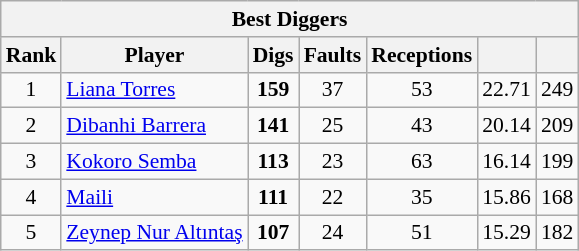<table class="wikitable sortable" style="font-size:90%; text-align:center">
<tr>
<th colspan=7>Best Diggers</th>
</tr>
<tr>
<th class="unsortable">Rank</th>
<th class="unsortable">Player</th>
<th>Digs</th>
<th>Faults</th>
<th>Receptions</th>
<th></th>
<th></th>
</tr>
<tr>
<td>1</td>
<td align=left> <a href='#'>Liana Torres</a></td>
<td><strong>159</strong></td>
<td>37</td>
<td>53</td>
<td>22.71</td>
<td>249</td>
</tr>
<tr>
<td>2</td>
<td align=left> <a href='#'>Dibanhi Barrera</a></td>
<td><strong>141</strong></td>
<td>25</td>
<td>43</td>
<td>20.14</td>
<td>209</td>
</tr>
<tr>
<td>3</td>
<td align=left> <a href='#'>Kokoro Semba</a></td>
<td><strong>113</strong></td>
<td>23</td>
<td>63</td>
<td>16.14</td>
<td>199</td>
</tr>
<tr>
<td>4</td>
<td align=left> <a href='#'>Maili</a></td>
<td><strong>111</strong></td>
<td>22</td>
<td>35</td>
<td>15.86</td>
<td>168</td>
</tr>
<tr>
<td>5</td>
<td align=left> <a href='#'>Zeynep Nur Altıntaş</a></td>
<td><strong>107</strong></td>
<td>24</td>
<td>51</td>
<td>15.29</td>
<td>182</td>
</tr>
</table>
